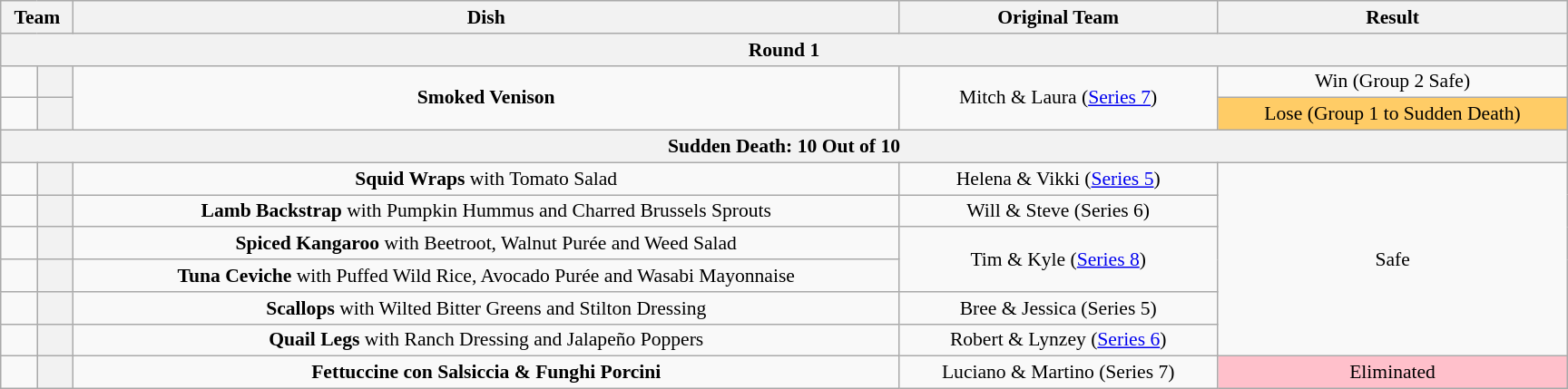<table class="wikitable plainrowheaders" style="margin:1em auto; text-align:center; font-size:90%; width:80em;">
<tr>
<th colspan="2">Team</th>
<th>Dish</th>
<th>Original Team</th>
<th>Result</th>
</tr>
<tr>
<th colspan="5" >Round 1</th>
</tr>
<tr>
<td></td>
<th></th>
<td rowspan="2"><strong>Smoked Venison</strong></td>
<td rowspan="2">Mitch & Laura (<a href='#'>Series 7</a>)</td>
<td>Win (Group 2 Safe)</td>
</tr>
<tr>
<td></td>
<th></th>
<td style="background:#FFCC66">Lose (Group 1 to Sudden Death)</td>
</tr>
<tr>
<th colspan="5" >Sudden Death: 10 Out of 10</th>
</tr>
<tr>
<td></td>
<th></th>
<td><strong>Squid Wraps</strong> with Tomato Salad</td>
<td>Helena & Vikki (<a href='#'>Series 5</a>)</td>
<td rowspan="6">Safe</td>
</tr>
<tr>
<td></td>
<th></th>
<td><strong>Lamb Backstrap</strong> with Pumpkin Hummus and Charred Brussels Sprouts</td>
<td>Will & Steve (Series 6)</td>
</tr>
<tr>
<td></td>
<th></th>
<td><strong>Spiced Kangaroo</strong> with Beetroot, Walnut Purée and Weed Salad</td>
<td rowspan="2">Tim & Kyle (<a href='#'>Series 8</a>)</td>
</tr>
<tr>
<td></td>
<th></th>
<td><strong>Tuna Ceviche</strong> with Puffed Wild Rice, Avocado Purée and Wasabi Mayonnaise</td>
</tr>
<tr>
<td></td>
<th></th>
<td><strong>Scallops</strong> with Wilted Bitter Greens and Stilton Dressing</td>
<td>Bree & Jessica (Series 5)</td>
</tr>
<tr>
<td></td>
<th></th>
<td><strong>Quail Legs</strong> with Ranch Dressing and Jalapeño Poppers</td>
<td>Robert & Lynzey (<a href='#'>Series 6</a>)</td>
</tr>
<tr>
<td></td>
<th></th>
<td><strong>Fettuccine con Salsiccia & Funghi Porcini</strong></td>
<td>Luciano & Martino (Series 7)</td>
<td style="background:pink">Eliminated</td>
</tr>
</table>
